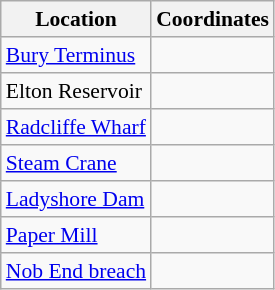<table class="wikitable" style="font-size:90%; border:0; line-height:120%;">
<tr>
<th>Location</th>
<th>Coordinates</th>
</tr>
<tr>
<td><a href='#'>Bury Terminus</a></td>
<td></td>
</tr>
<tr>
<td>Elton Reservoir</td>
<td></td>
</tr>
<tr>
<td><a href='#'>Radcliffe Wharf</a></td>
<td></td>
</tr>
<tr>
<td><a href='#'>Steam Crane</a></td>
<td></td>
</tr>
<tr>
<td><a href='#'>Ladyshore Dam</a></td>
<td></td>
</tr>
<tr>
<td><a href='#'>Paper Mill</a></td>
<td></td>
</tr>
<tr>
<td><a href='#'>Nob End breach</a></td>
<td></td>
</tr>
</table>
